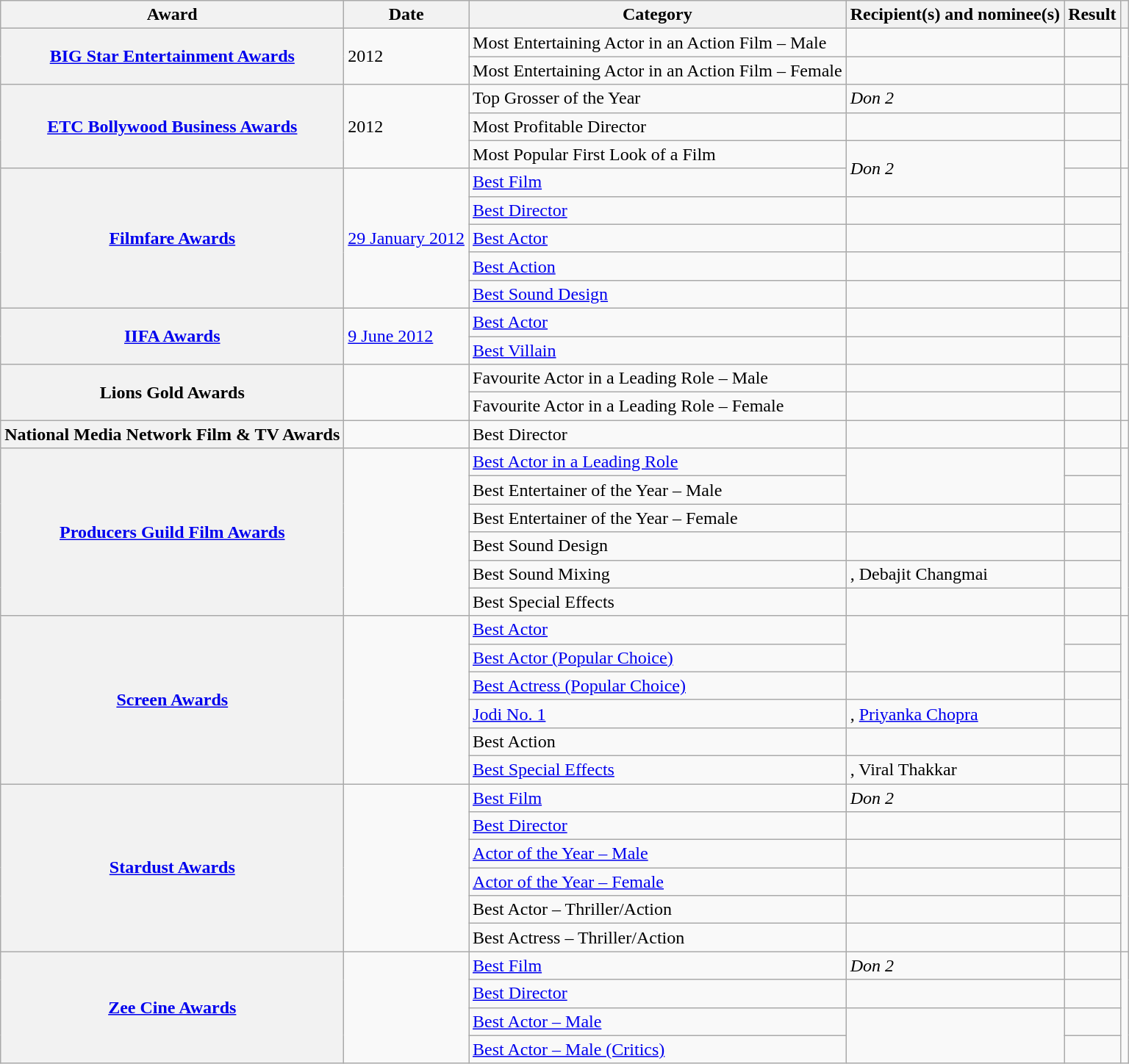<table class="wikitable plainrowheaders sortable">
<tr>
<th scope="col">Award</th>
<th scope="col">Date</th>
<th scope="col">Category</th>
<th scope="col">Recipient(s) and nominee(s)</th>
<th scope="col">Result</th>
<th scope="col" class="unsortable"></th>
</tr>
<tr>
<th scope="row" rowspan="2"><a href='#'>BIG Star Entertainment Awards</a></th>
<td rowspan="2">2012</td>
<td>Most Entertaining Actor in an Action Film – Male</td>
<td></td>
<td></td>
<td style="text-align:center;" rowspan="2"></td>
</tr>
<tr>
<td>Most Entertaining Actor in an Action Film – Female</td>
<td></td>
<td></td>
</tr>
<tr>
<th scope="row" rowspan="3"><a href='#'>ETC Bollywood Business Awards</a></th>
<td rowspan="3">2012</td>
<td>Top Grosser of the Year</td>
<td><em>Don 2</em></td>
<td></td>
<td style="text-align:center;" rowspan="3"></td>
</tr>
<tr>
<td>Most Profitable Director</td>
<td></td>
<td></td>
</tr>
<tr>
<td>Most Popular First Look of a Film</td>
<td rowspan="2"><em>Don 2</em></td>
<td></td>
</tr>
<tr>
<th scope="row" rowspan="5"><a href='#'>Filmfare Awards</a></th>
<td rowspan="5"><a href='#'>29 January 2012</a></td>
<td><a href='#'>Best Film</a></td>
<td></td>
<td style="text-align:center;" rowspan="5"><br></td>
</tr>
<tr>
<td><a href='#'>Best Director</a></td>
<td></td>
<td></td>
</tr>
<tr>
<td><a href='#'>Best Actor</a></td>
<td></td>
<td></td>
</tr>
<tr>
<td><a href='#'>Best Action</a></td>
<td></td>
<td></td>
</tr>
<tr>
<td><a href='#'>Best Sound Design</a></td>
<td></td>
<td></td>
</tr>
<tr>
<th scope="row" rowspan="2"><a href='#'>IIFA Awards</a></th>
<td rowspan="2"><a href='#'>9 June 2012</a></td>
<td><a href='#'>Best Actor</a></td>
<td></td>
<td></td>
<td style="text-align:center;" rowspan="2"></td>
</tr>
<tr>
<td><a href='#'>Best Villain</a></td>
<td></td>
<td></td>
</tr>
<tr>
<th scope="row" rowspan="2">Lions Gold Awards</th>
<td rowspan="2"></td>
<td>Favourite Actor in a Leading Role – Male</td>
<td></td>
<td></td>
<td style="text-align:center;" rowspan="2"></td>
</tr>
<tr>
<td>Favourite Actor in a Leading Role – Female</td>
<td></td>
<td></td>
</tr>
<tr>
<th scope="row">National Media Network Film & TV Awards</th>
<td></td>
<td>Best Director</td>
<td></td>
<td></td>
<td style="text-align:center;"></td>
</tr>
<tr>
<th scope="row" rowspan="6"><a href='#'>Producers Guild Film Awards</a></th>
<td rowspan="6"></td>
<td><a href='#'>Best Actor in a Leading Role</a></td>
<td rowspan="2"></td>
<td></td>
<td style="text-align:center;" rowspan="6"><br></td>
</tr>
<tr>
<td>Best Entertainer of the Year – Male</td>
<td></td>
</tr>
<tr>
<td>Best Entertainer of the Year – Female</td>
<td></td>
<td></td>
</tr>
<tr>
<td>Best Sound Design</td>
<td></td>
<td></td>
</tr>
<tr>
<td>Best Sound Mixing</td>
<td>, Debajit Changmai</td>
<td></td>
</tr>
<tr>
<td>Best Special Effects</td>
<td></td>
<td></td>
</tr>
<tr>
<th scope="row" rowspan="6"><a href='#'>Screen Awards</a></th>
<td rowspan="6"></td>
<td><a href='#'>Best Actor</a></td>
<td rowspan="2"></td>
<td></td>
<td style="text-align:center;" rowspan="6"><br><br></td>
</tr>
<tr>
<td><a href='#'>Best Actor (Popular Choice)</a></td>
<td></td>
</tr>
<tr>
<td><a href='#'>Best Actress (Popular Choice)</a></td>
<td></td>
<td></td>
</tr>
<tr>
<td><a href='#'>Jodi No. 1</a></td>
<td>, <a href='#'>Priyanka Chopra</a></td>
<td></td>
</tr>
<tr>
<td>Best Action</td>
<td></td>
<td></td>
</tr>
<tr>
<td><a href='#'>Best Special Effects</a></td>
<td>, Viral Thakkar</td>
<td></td>
</tr>
<tr>
<th scope="row" rowspan="6"><a href='#'>Stardust Awards</a></th>
<td rowspan="6"></td>
<td><a href='#'>Best Film</a></td>
<td><em>Don 2</em></td>
<td></td>
<td style="text-align:center;" rowspan="6"></td>
</tr>
<tr>
<td><a href='#'>Best Director</a></td>
<td></td>
<td></td>
</tr>
<tr>
<td><a href='#'>Actor of the Year – Male</a></td>
<td></td>
<td></td>
</tr>
<tr>
<td><a href='#'>Actor of the Year – Female</a></td>
<td></td>
<td></td>
</tr>
<tr>
<td>Best Actor – Thriller/Action</td>
<td></td>
<td></td>
</tr>
<tr>
<td>Best Actress – Thriller/Action</td>
<td></td>
<td></td>
</tr>
<tr>
<th scope="row" rowspan="4"><a href='#'>Zee Cine Awards</a></th>
<td rowspan="4"></td>
<td><a href='#'>Best Film</a></td>
<td><em>Don 2</em></td>
<td></td>
<td style="text-align:center;" rowspan="4"></td>
</tr>
<tr>
<td><a href='#'>Best Director</a></td>
<td></td>
<td></td>
</tr>
<tr>
<td><a href='#'>Best Actor – Male</a></td>
<td rowspan="2"></td>
<td></td>
</tr>
<tr>
<td><a href='#'>Best Actor – Male (Critics)</a></td>
<td></td>
</tr>
</table>
